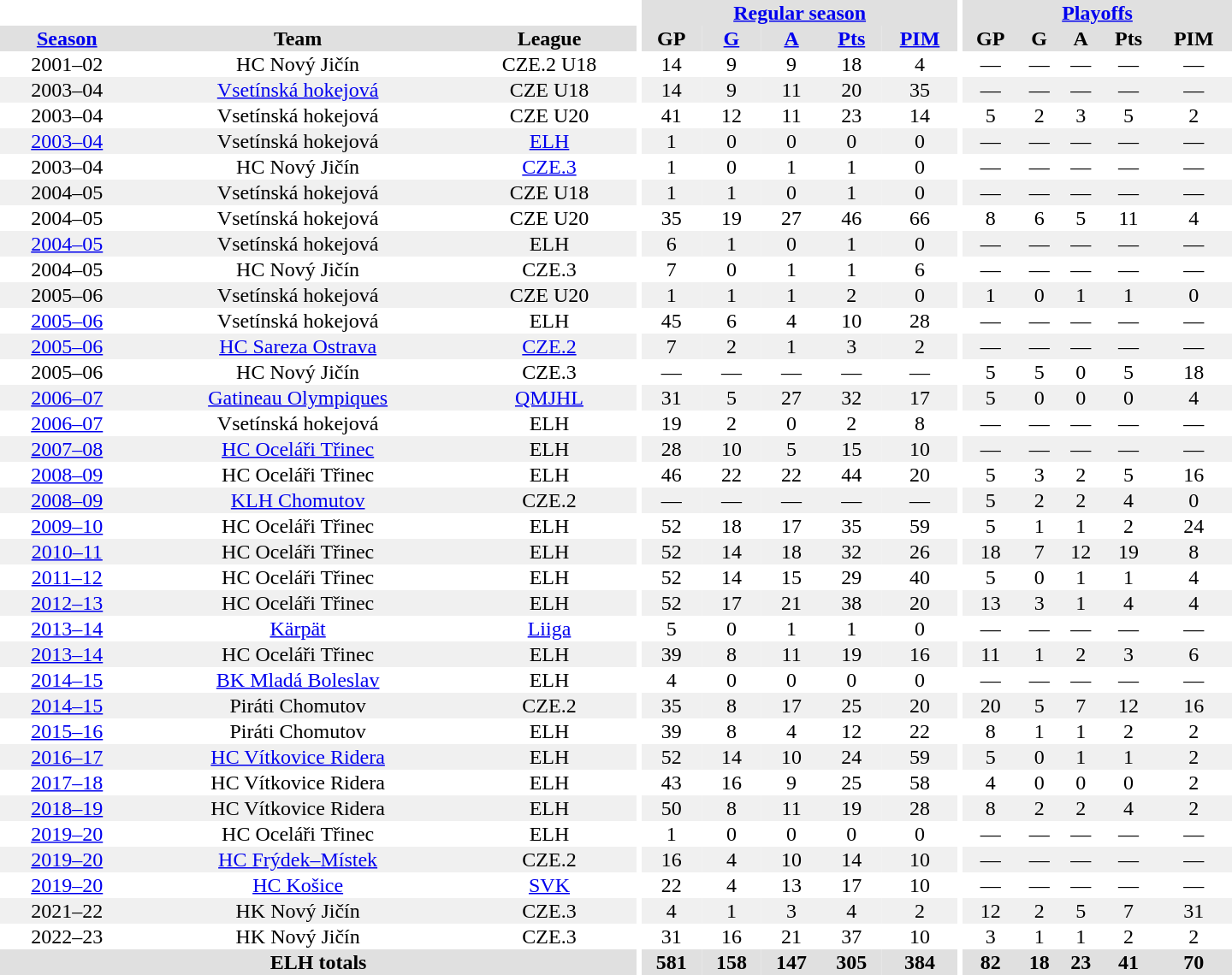<table border="0" cellpadding="1" cellspacing="0" style="text-align:center; width:60em">
<tr bgcolor="#e0e0e0">
<th colspan="3" bgcolor="#ffffff"></th>
<th rowspan="99" bgcolor="#ffffff"></th>
<th colspan="5"><a href='#'>Regular season</a></th>
<th rowspan="99" bgcolor="#ffffff"></th>
<th colspan="5"><a href='#'>Playoffs</a></th>
</tr>
<tr bgcolor="#e0e0e0">
<th><a href='#'>Season</a></th>
<th>Team</th>
<th>League</th>
<th>GP</th>
<th><a href='#'>G</a></th>
<th><a href='#'>A</a></th>
<th><a href='#'>Pts</a></th>
<th><a href='#'>PIM</a></th>
<th>GP</th>
<th>G</th>
<th>A</th>
<th>Pts</th>
<th>PIM</th>
</tr>
<tr>
<td>2001–02</td>
<td>HC Nový Jičín</td>
<td>CZE.2 U18</td>
<td>14</td>
<td>9</td>
<td>9</td>
<td>18</td>
<td>4</td>
<td>—</td>
<td>—</td>
<td>—</td>
<td>—</td>
<td>—</td>
</tr>
<tr bgcolor="#f0f0f0">
<td>2003–04</td>
<td><a href='#'>Vsetínská hokejová</a></td>
<td>CZE U18</td>
<td>14</td>
<td>9</td>
<td>11</td>
<td>20</td>
<td>35</td>
<td>—</td>
<td>—</td>
<td>—</td>
<td>—</td>
<td>—</td>
</tr>
<tr>
<td>2003–04</td>
<td>Vsetínská hokejová</td>
<td>CZE U20</td>
<td>41</td>
<td>12</td>
<td>11</td>
<td>23</td>
<td>14</td>
<td>5</td>
<td>2</td>
<td>3</td>
<td>5</td>
<td>2</td>
</tr>
<tr bgcolor="#f0f0f0">
<td><a href='#'>2003–04</a></td>
<td>Vsetínská hokejová</td>
<td><a href='#'>ELH</a></td>
<td>1</td>
<td>0</td>
<td>0</td>
<td>0</td>
<td>0</td>
<td>—</td>
<td>—</td>
<td>—</td>
<td>—</td>
<td>—</td>
</tr>
<tr>
<td>2003–04</td>
<td>HC Nový Jičín</td>
<td><a href='#'>CZE.3</a></td>
<td>1</td>
<td>0</td>
<td>1</td>
<td>1</td>
<td>0</td>
<td>—</td>
<td>—</td>
<td>—</td>
<td>—</td>
<td>—</td>
</tr>
<tr bgcolor="#f0f0f0">
<td>2004–05</td>
<td>Vsetínská hokejová</td>
<td>CZE U18</td>
<td>1</td>
<td>1</td>
<td>0</td>
<td>1</td>
<td>0</td>
<td>—</td>
<td>—</td>
<td>—</td>
<td>—</td>
<td>—</td>
</tr>
<tr>
<td>2004–05</td>
<td>Vsetínská hokejová</td>
<td>CZE U20</td>
<td>35</td>
<td>19</td>
<td>27</td>
<td>46</td>
<td>66</td>
<td>8</td>
<td>6</td>
<td>5</td>
<td>11</td>
<td>4</td>
</tr>
<tr bgcolor="#f0f0f0">
<td><a href='#'>2004–05</a></td>
<td>Vsetínská hokejová</td>
<td>ELH</td>
<td>6</td>
<td>1</td>
<td>0</td>
<td>1</td>
<td>0</td>
<td>—</td>
<td>—</td>
<td>—</td>
<td>—</td>
<td>—</td>
</tr>
<tr>
<td>2004–05</td>
<td>HC Nový Jičín</td>
<td>CZE.3</td>
<td>7</td>
<td>0</td>
<td>1</td>
<td>1</td>
<td>6</td>
<td>—</td>
<td>—</td>
<td>—</td>
<td>—</td>
<td>—</td>
</tr>
<tr bgcolor="#f0f0f0">
<td>2005–06</td>
<td>Vsetínská hokejová</td>
<td>CZE U20</td>
<td>1</td>
<td>1</td>
<td>1</td>
<td>2</td>
<td>0</td>
<td>1</td>
<td>0</td>
<td>1</td>
<td>1</td>
<td>0</td>
</tr>
<tr>
<td><a href='#'>2005–06</a></td>
<td>Vsetínská hokejová</td>
<td>ELH</td>
<td>45</td>
<td>6</td>
<td>4</td>
<td>10</td>
<td>28</td>
<td>—</td>
<td>—</td>
<td>—</td>
<td>—</td>
<td>—</td>
</tr>
<tr bgcolor="#f0f0f0">
<td><a href='#'>2005–06</a></td>
<td><a href='#'>HC Sareza Ostrava</a></td>
<td><a href='#'>CZE.2</a></td>
<td>7</td>
<td>2</td>
<td>1</td>
<td>3</td>
<td>2</td>
<td>—</td>
<td>—</td>
<td>—</td>
<td>—</td>
<td>—</td>
</tr>
<tr>
<td>2005–06</td>
<td>HC Nový Jičín</td>
<td>CZE.3</td>
<td>—</td>
<td>—</td>
<td>—</td>
<td>—</td>
<td>—</td>
<td>5</td>
<td>5</td>
<td>0</td>
<td>5</td>
<td>18</td>
</tr>
<tr bgcolor="#f0f0f0">
<td><a href='#'>2006–07</a></td>
<td><a href='#'>Gatineau Olympiques</a></td>
<td><a href='#'>QMJHL</a></td>
<td>31</td>
<td>5</td>
<td>27</td>
<td>32</td>
<td>17</td>
<td>5</td>
<td>0</td>
<td>0</td>
<td>0</td>
<td>4</td>
</tr>
<tr>
<td><a href='#'>2006–07</a></td>
<td>Vsetínská hokejová</td>
<td>ELH</td>
<td>19</td>
<td>2</td>
<td>0</td>
<td>2</td>
<td>8</td>
<td>—</td>
<td>—</td>
<td>—</td>
<td>—</td>
<td>—</td>
</tr>
<tr bgcolor="#f0f0f0">
<td><a href='#'>2007–08</a></td>
<td><a href='#'>HC Oceláři Třinec</a></td>
<td>ELH</td>
<td>28</td>
<td>10</td>
<td>5</td>
<td>15</td>
<td>10</td>
<td>—</td>
<td>—</td>
<td>—</td>
<td>—</td>
<td>—</td>
</tr>
<tr>
<td><a href='#'>2008–09</a></td>
<td>HC Oceláři Třinec</td>
<td>ELH</td>
<td>46</td>
<td>22</td>
<td>22</td>
<td>44</td>
<td>20</td>
<td>5</td>
<td>3</td>
<td>2</td>
<td>5</td>
<td>16</td>
</tr>
<tr bgcolor="#f0f0f0">
<td><a href='#'>2008–09</a></td>
<td><a href='#'>KLH Chomutov</a></td>
<td>CZE.2</td>
<td>—</td>
<td>—</td>
<td>—</td>
<td>—</td>
<td>—</td>
<td>5</td>
<td>2</td>
<td>2</td>
<td>4</td>
<td>0</td>
</tr>
<tr>
<td><a href='#'>2009–10</a></td>
<td>HC Oceláři Třinec</td>
<td>ELH</td>
<td>52</td>
<td>18</td>
<td>17</td>
<td>35</td>
<td>59</td>
<td>5</td>
<td>1</td>
<td>1</td>
<td>2</td>
<td>24</td>
</tr>
<tr bgcolor="#f0f0f0">
<td><a href='#'>2010–11</a></td>
<td>HC Oceláři Třinec</td>
<td>ELH</td>
<td>52</td>
<td>14</td>
<td>18</td>
<td>32</td>
<td>26</td>
<td>18</td>
<td>7</td>
<td>12</td>
<td>19</td>
<td>8</td>
</tr>
<tr>
<td><a href='#'>2011–12</a></td>
<td>HC Oceláři Třinec</td>
<td>ELH</td>
<td>52</td>
<td>14</td>
<td>15</td>
<td>29</td>
<td>40</td>
<td>5</td>
<td>0</td>
<td>1</td>
<td>1</td>
<td>4</td>
</tr>
<tr bgcolor="#f0f0f0">
<td><a href='#'>2012–13</a></td>
<td>HC Oceláři Třinec</td>
<td>ELH</td>
<td>52</td>
<td>17</td>
<td>21</td>
<td>38</td>
<td>20</td>
<td>13</td>
<td>3</td>
<td>1</td>
<td>4</td>
<td>4</td>
</tr>
<tr>
<td><a href='#'>2013–14</a></td>
<td><a href='#'>Kärpät</a></td>
<td><a href='#'>Liiga</a></td>
<td>5</td>
<td>0</td>
<td>1</td>
<td>1</td>
<td>0</td>
<td>—</td>
<td>—</td>
<td>—</td>
<td>—</td>
<td>—</td>
</tr>
<tr bgcolor="#f0f0f0">
<td><a href='#'>2013–14</a></td>
<td>HC Oceláři Třinec</td>
<td>ELH</td>
<td>39</td>
<td>8</td>
<td>11</td>
<td>19</td>
<td>16</td>
<td>11</td>
<td>1</td>
<td>2</td>
<td>3</td>
<td>6</td>
</tr>
<tr>
<td><a href='#'>2014–15</a></td>
<td><a href='#'>BK Mladá Boleslav</a></td>
<td>ELH</td>
<td>4</td>
<td>0</td>
<td>0</td>
<td>0</td>
<td>0</td>
<td>—</td>
<td>—</td>
<td>—</td>
<td>—</td>
<td>—</td>
</tr>
<tr bgcolor="#f0f0f0">
<td><a href='#'>2014–15</a></td>
<td>Piráti Chomutov</td>
<td>CZE.2</td>
<td>35</td>
<td>8</td>
<td>17</td>
<td>25</td>
<td>20</td>
<td>20</td>
<td>5</td>
<td>7</td>
<td>12</td>
<td>16</td>
</tr>
<tr>
<td><a href='#'>2015–16</a></td>
<td>Piráti Chomutov</td>
<td>ELH</td>
<td>39</td>
<td>8</td>
<td>4</td>
<td>12</td>
<td>22</td>
<td>8</td>
<td>1</td>
<td>1</td>
<td>2</td>
<td>2</td>
</tr>
<tr bgcolor="#f0f0f0">
<td><a href='#'>2016–17</a></td>
<td><a href='#'>HC Vítkovice Ridera</a></td>
<td>ELH</td>
<td>52</td>
<td>14</td>
<td>10</td>
<td>24</td>
<td>59</td>
<td>5</td>
<td>0</td>
<td>1</td>
<td>1</td>
<td>2</td>
</tr>
<tr>
<td><a href='#'>2017–18</a></td>
<td>HC Vítkovice Ridera</td>
<td>ELH</td>
<td>43</td>
<td>16</td>
<td>9</td>
<td>25</td>
<td>58</td>
<td>4</td>
<td>0</td>
<td>0</td>
<td>0</td>
<td>2</td>
</tr>
<tr bgcolor="#f0f0f0">
<td><a href='#'>2018–19</a></td>
<td>HC Vítkovice Ridera</td>
<td>ELH</td>
<td>50</td>
<td>8</td>
<td>11</td>
<td>19</td>
<td>28</td>
<td>8</td>
<td>2</td>
<td>2</td>
<td>4</td>
<td>2</td>
</tr>
<tr>
<td><a href='#'>2019–20</a></td>
<td>HC Oceláři Třinec</td>
<td>ELH</td>
<td>1</td>
<td>0</td>
<td>0</td>
<td>0</td>
<td>0</td>
<td>—</td>
<td>—</td>
<td>—</td>
<td>—</td>
<td>—</td>
</tr>
<tr bgcolor="#f0f0f0">
<td><a href='#'>2019–20</a></td>
<td><a href='#'>HC Frýdek–Místek</a></td>
<td>CZE.2</td>
<td>16</td>
<td>4</td>
<td>10</td>
<td>14</td>
<td>10</td>
<td>—</td>
<td>—</td>
<td>—</td>
<td>—</td>
<td>—</td>
</tr>
<tr>
<td><a href='#'>2019–20</a></td>
<td><a href='#'>HC Košice</a></td>
<td><a href='#'>SVK</a></td>
<td>22</td>
<td>4</td>
<td>13</td>
<td>17</td>
<td>10</td>
<td>—</td>
<td>—</td>
<td>—</td>
<td>—</td>
<td>—</td>
</tr>
<tr bgcolor="#f0f0f0">
<td>2021–22</td>
<td>HK Nový Jičín</td>
<td>CZE.3</td>
<td>4</td>
<td>1</td>
<td>3</td>
<td>4</td>
<td>2</td>
<td>12</td>
<td>2</td>
<td>5</td>
<td>7</td>
<td>31</td>
</tr>
<tr>
<td>2022–23</td>
<td>HK Nový Jičín</td>
<td>CZE.3</td>
<td>31</td>
<td>16</td>
<td>21</td>
<td>37</td>
<td>10</td>
<td>3</td>
<td>1</td>
<td>1</td>
<td>2</td>
<td>2</td>
</tr>
<tr bgcolor="#e0e0e0">
<th colspan="3">ELH totals</th>
<th>581</th>
<th>158</th>
<th>147</th>
<th>305</th>
<th>384</th>
<th>82</th>
<th>18</th>
<th>23</th>
<th>41</th>
<th>70</th>
</tr>
</table>
